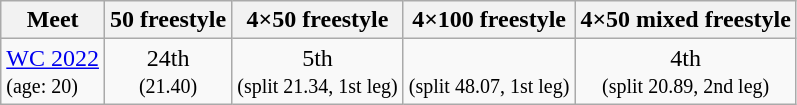<table class="sortable wikitable">
<tr>
<th>Meet</th>
<th class="unsortable">50 freestyle</th>
<th class="unsortable">4×50 freestyle</th>
<th class="unsortable">4×100 freestyle</th>
<th class="unsortable">4×50 mixed freestyle</th>
</tr>
<tr>
<td><a href='#'>WC 2022</a><br><small>(age: 20)</small></td>
<td align="center">24th<br><small>(21.40)</small></td>
<td align="center">5th<br><small>(split 21.34, 1st leg)</small></td>
<td align="center"><br><small>(split 48.07, 1st leg)</small></td>
<td align="center">4th<br><small>(split 20.89, 2nd leg)</small></td>
</tr>
</table>
